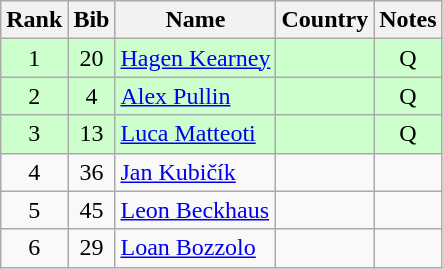<table class="wikitable" style="text-align:center;">
<tr>
<th>Rank</th>
<th>Bib</th>
<th>Name</th>
<th>Country</th>
<th>Notes</th>
</tr>
<tr bgcolor="#ccffcc">
<td>1</td>
<td>20</td>
<td align=left><a href='#'>Hagen Kearney</a></td>
<td align=left></td>
<td>Q</td>
</tr>
<tr bgcolor="#ccffcc">
<td>2</td>
<td>4</td>
<td align=left><a href='#'>Alex Pullin</a></td>
<td align=left></td>
<td>Q</td>
</tr>
<tr bgcolor="#ccffcc">
<td>3</td>
<td>13</td>
<td align=left><a href='#'>Luca Matteoti</a></td>
<td align=left></td>
<td>Q</td>
</tr>
<tr>
<td>4</td>
<td>36</td>
<td align=left><a href='#'>Jan Kubičík</a></td>
<td align=left></td>
<td></td>
</tr>
<tr>
<td>5</td>
<td>45</td>
<td align=left><a href='#'>Leon Beckhaus</a></td>
<td align=left></td>
<td></td>
</tr>
<tr>
<td>6</td>
<td>29</td>
<td align=left><a href='#'>Loan Bozzolo</a></td>
<td align=left></td>
<td></td>
</tr>
</table>
